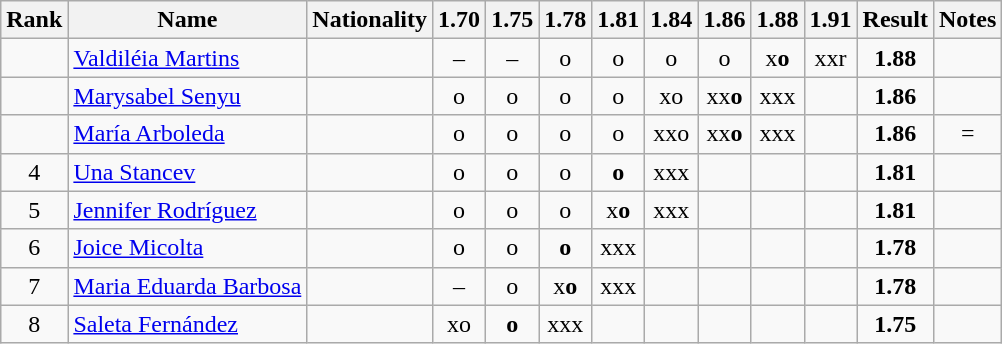<table class="wikitable sortable" style="text-align:center">
<tr>
<th>Rank</th>
<th>Name</th>
<th>Nationality</th>
<th>1.70</th>
<th>1.75</th>
<th>1.78</th>
<th>1.81</th>
<th>1.84</th>
<th>1.86</th>
<th>1.88</th>
<th>1.91</th>
<th>Result</th>
<th>Notes</th>
</tr>
<tr>
<td></td>
<td align=left><a href='#'>Valdiléia Martins</a></td>
<td align=left></td>
<td>–</td>
<td>–</td>
<td>o</td>
<td>o</td>
<td>o</td>
<td>o</td>
<td>x<strong>o</strong></td>
<td>xxr</td>
<td><strong>1.88</strong></td>
<td></td>
</tr>
<tr>
<td></td>
<td align=left><a href='#'>Marysabel Senyu</a></td>
<td align=left></td>
<td>o</td>
<td>o</td>
<td>o</td>
<td>o</td>
<td>xo</td>
<td>xx<strong>o</strong></td>
<td>xxx</td>
<td></td>
<td><strong>1.86</strong></td>
<td></td>
</tr>
<tr>
<td></td>
<td align=left><a href='#'>María Arboleda</a></td>
<td align=left></td>
<td>o</td>
<td>o</td>
<td>o</td>
<td>o</td>
<td>xxo</td>
<td>xx<strong>o</strong></td>
<td>xxx</td>
<td></td>
<td><strong>1.86</strong></td>
<td>=<strong></strong></td>
</tr>
<tr>
<td>4</td>
<td align=left><a href='#'>Una Stancev</a></td>
<td align=left></td>
<td>o</td>
<td>o</td>
<td>o</td>
<td><strong>o</strong></td>
<td>xxx</td>
<td></td>
<td></td>
<td></td>
<td><strong>1.81</strong></td>
<td></td>
</tr>
<tr>
<td>5</td>
<td align=left><a href='#'>Jennifer Rodríguez</a></td>
<td align=left></td>
<td>o</td>
<td>o</td>
<td>o</td>
<td>x<strong>o</strong></td>
<td>xxx</td>
<td></td>
<td></td>
<td></td>
<td><strong>1.81</strong></td>
<td><strong></strong></td>
</tr>
<tr>
<td>6</td>
<td align=left><a href='#'>Joice Micolta</a></td>
<td align=left></td>
<td>o</td>
<td>o</td>
<td><strong>o</strong></td>
<td>xxx</td>
<td></td>
<td></td>
<td></td>
<td></td>
<td><strong>1.78</strong></td>
<td></td>
</tr>
<tr>
<td>7</td>
<td align=left><a href='#'>Maria Eduarda Barbosa</a></td>
<td align=left></td>
<td>–</td>
<td>o</td>
<td>x<strong>o</strong></td>
<td>xxx</td>
<td></td>
<td></td>
<td></td>
<td></td>
<td><strong>1.78</strong></td>
<td></td>
</tr>
<tr>
<td>8</td>
<td align=left><a href='#'>Saleta Fernández</a></td>
<td align=left></td>
<td>xo</td>
<td><strong>o</strong></td>
<td>xxx</td>
<td></td>
<td></td>
<td></td>
<td></td>
<td></td>
<td><strong>1.75</strong></td>
<td></td>
</tr>
</table>
